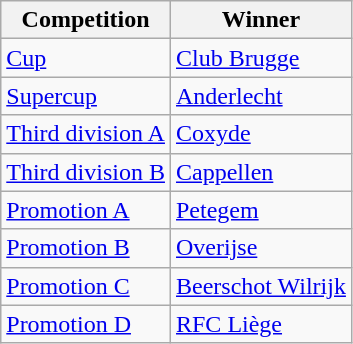<table class="wikitable">
<tr>
<th>Competition</th>
<th>Winner</th>
</tr>
<tr>
<td><a href='#'>Cup</a></td>
<td><a href='#'>Club Brugge</a></td>
</tr>
<tr>
<td><a href='#'>Supercup</a></td>
<td><a href='#'>Anderlecht</a></td>
</tr>
<tr>
<td><a href='#'>Third division A</a></td>
<td><a href='#'>Coxyde</a></td>
</tr>
<tr>
<td><a href='#'>Third division B</a></td>
<td><a href='#'>Cappellen</a></td>
</tr>
<tr>
<td><a href='#'>Promotion A</a></td>
<td><a href='#'>Petegem</a></td>
</tr>
<tr>
<td><a href='#'>Promotion B</a></td>
<td><a href='#'>Overijse</a></td>
</tr>
<tr>
<td><a href='#'>Promotion C</a></td>
<td><a href='#'>Beerschot Wilrijk</a></td>
</tr>
<tr>
<td><a href='#'>Promotion D</a></td>
<td><a href='#'>RFC Liège</a></td>
</tr>
</table>
